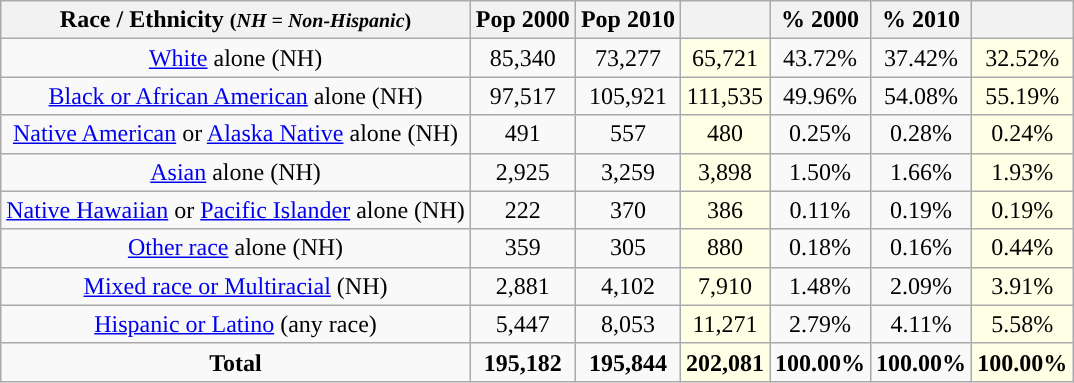<table class="wikitable"  style="text-align:center;">
<tr>
<th>Race / Ethnicity <small>(<em>NH = Non-Hispanic</em>)</small></th>
<th>Pop 2000</th>
<th>Pop 2010</th>
<th></th>
<th>% 2000</th>
<th>% 2010</th>
<th></th>
</tr>
<tr>
<td><a href='#'>White</a> alone (NH)</td>
<td>85,340</td>
<td>73,277</td>
<td style='background: #ffffe6;'>65,721</td>
<td>43.72%</td>
<td>37.42%</td>
<td style='background: #ffffe6;'>32.52%</td>
</tr>
<tr>
<td><a href='#'>Black or African American</a> alone (NH)</td>
<td>97,517</td>
<td>105,921</td>
<td style='background: #ffffe6;'>111,535</td>
<td>49.96%</td>
<td>54.08%</td>
<td style='background: #ffffe6;'>55.19%</td>
</tr>
<tr>
<td><a href='#'>Native American</a> or <a href='#'>Alaska Native</a> alone (NH)</td>
<td>491</td>
<td>557</td>
<td style='background: #ffffe6;'>480</td>
<td>0.25%</td>
<td>0.28%</td>
<td style='background: #ffffe6;'>0.24%</td>
</tr>
<tr>
<td><a href='#'>Asian</a> alone (NH)</td>
<td>2,925</td>
<td>3,259</td>
<td style='background: #ffffe6;'>3,898</td>
<td>1.50%</td>
<td>1.66%</td>
<td style='background: #ffffe6;'>1.93%</td>
</tr>
<tr>
<td><a href='#'>Native Hawaiian</a> or <a href='#'>Pacific Islander</a> alone (NH)</td>
<td>222</td>
<td>370</td>
<td style='background: #ffffe6;'>386</td>
<td>0.11%</td>
<td>0.19%</td>
<td style='background: #ffffe6;'>0.19%</td>
</tr>
<tr>
<td><a href='#'>Other race</a> alone (NH)</td>
<td>359</td>
<td>305</td>
<td style='background: #ffffe6;'>880</td>
<td>0.18%</td>
<td>0.16%</td>
<td style='background: #ffffe6;'>0.44%</td>
</tr>
<tr>
<td><a href='#'>Mixed race or Multiracial</a> (NH)</td>
<td>2,881</td>
<td>4,102</td>
<td style='background: #ffffe6;'>7,910</td>
<td>1.48%</td>
<td>2.09%</td>
<td style='background: #ffffe6;'>3.91%</td>
</tr>
<tr>
<td><a href='#'>Hispanic or Latino</a> (any race)</td>
<td>5,447</td>
<td>8,053</td>
<td style='background: #ffffe6;'>11,271</td>
<td>2.79%</td>
<td>4.11%</td>
<td style='background: #ffffe6;'>5.58%</td>
</tr>
<tr>
<td><strong>Total</strong></td>
<td><strong>195,182</strong></td>
<td><strong>195,844</strong></td>
<td style='background: #ffffe6;'><strong>202,081</strong></td>
<td><strong>100.00%</strong></td>
<td><strong>100.00%</strong></td>
<td style='background: #ffffe6;'><strong>100.00%</strong></td>
</tr>
</table>
